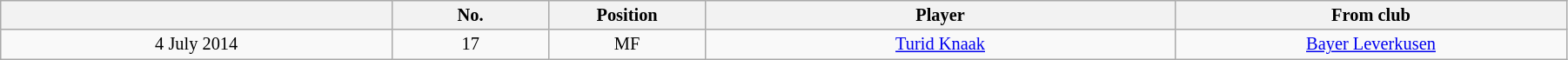<table class="wikitable sortable" style="width:95%; text-align:center; font-size:85%; text-align:center;">
<tr>
<th width="25%"></th>
<th width="10%">No.</th>
<th width="10%">Position</th>
<th>Player</th>
<th width="25%">From club</th>
</tr>
<tr>
<td>4 July 2014</td>
<td>17</td>
<td>MF</td>
<td> <a href='#'>Turid Knaak</a></td>
<td> <a href='#'>Bayer Leverkusen</a></td>
</tr>
</table>
